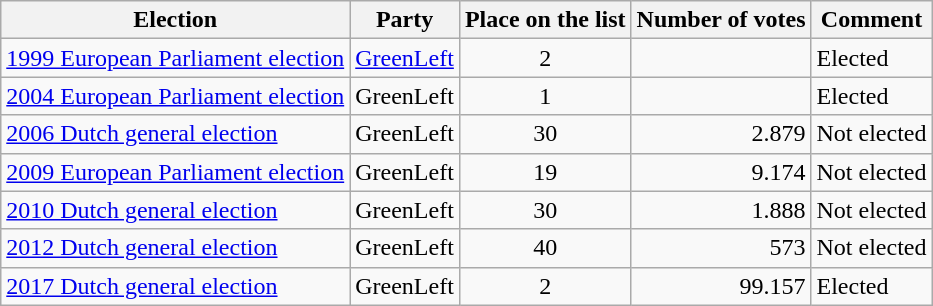<table class="wikitable">
<tr>
<th>Election</th>
<th>Party</th>
<th width>Place on the list</th>
<th width>Number of votes</th>
<th>Comment</th>
</tr>
<tr>
<td><a href='#'>1999 European Parliament election</a></td>
<td><a href='#'>GreenLeft</a></td>
<td align="center">2</td>
<td align="right"></td>
<td>Elected</td>
</tr>
<tr>
<td><a href='#'>2004 European Parliament election</a></td>
<td>GreenLeft</td>
<td align="center">1</td>
<td align="right"></td>
<td>Elected</td>
</tr>
<tr>
<td><a href='#'>2006 Dutch general election</a></td>
<td>GreenLeft</td>
<td align="center">30</td>
<td align="right">2.879</td>
<td>Not elected</td>
</tr>
<tr>
<td><a href='#'>2009 European Parliament election</a></td>
<td>GreenLeft</td>
<td align="center">19</td>
<td align="right">9.174</td>
<td>Not elected</td>
</tr>
<tr>
<td><a href='#'>2010 Dutch general election</a></td>
<td>GreenLeft</td>
<td align="center">30</td>
<td align="right">1.888</td>
<td>Not elected</td>
</tr>
<tr>
<td><a href='#'>2012 Dutch general election</a></td>
<td>GreenLeft</td>
<td align="center">40</td>
<td align="right">573</td>
<td>Not elected</td>
</tr>
<tr>
<td><a href='#'>2017 Dutch general election</a></td>
<td>GreenLeft</td>
<td align="center">2</td>
<td align="right">99.157</td>
<td>Elected</td>
</tr>
</table>
